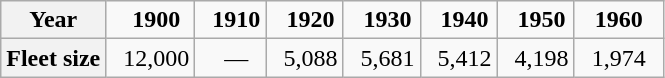<table class="wikitable">
<tr>
<th>Year</th>
<td align=center>  <strong>1900</strong></td>
<td align=center>  <strong>1910</strong></td>
<td align=center>  <strong>1920</strong></td>
<td align=center>  <strong>1930</strong></td>
<td align=center>  <strong>1940</strong></td>
<td align=center>  <strong>1950</strong></td>
<td align=center>  <strong>1960</strong>  </td>
</tr>
<tr>
<th>Fleet size</th>
<td align=center>  12,000</td>
<td align=center>  —</td>
<td align=center>  5,088</td>
<td align=center>  5,681</td>
<td align=center>  5,412</td>
<td align=center>  4,198</td>
<td align=center>  1,974  </td>
</tr>
</table>
